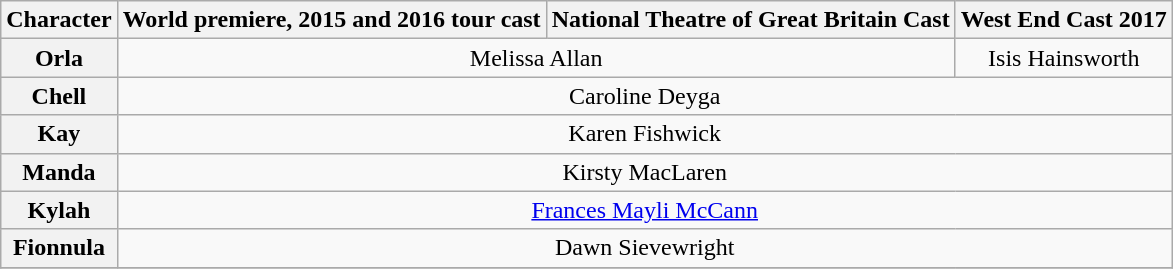<table class="wikitable">
<tr>
<th scope="col">Character</th>
<th scope="col" class="unsortable">World premiere, 2015 and 2016 tour cast</th>
<th scope="col" class="unsortable">National Theatre of Great Britain Cast</th>
<th scope="col" class="unsortable">West End Cast 2017</th>
</tr>
<tr>
<th scope="row">Orla</th>
<td align="center" colspan="2">Melissa Allan</td>
<td align="center" colspan="1">Isis Hainsworth</td>
</tr>
<tr>
<th scope="row">Chell</th>
<td align="center" colspan="3">Caroline Deyga</td>
</tr>
<tr>
<th scope="row">Kay</th>
<td align="center" colspan="3">Karen Fishwick</td>
</tr>
<tr>
<th scope="row">Manda</th>
<td align="center" colspan="3">Kirsty MacLaren</td>
</tr>
<tr>
<th scope="row">Kylah</th>
<td align="center" colspan="3"><a href='#'>Frances Mayli McCann</a></td>
</tr>
<tr>
<th scope="row">Fionnula</th>
<td align="center" colspan="3">Dawn Sievewright</td>
</tr>
<tr>
</tr>
</table>
